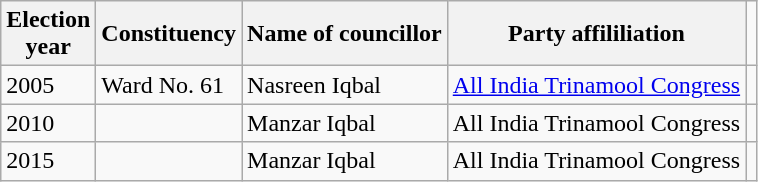<table class="wikitable"ìÍĦĤĠčw>
<tr>
<th>Election<br> year</th>
<th>Constituency</th>
<th>Name of councillor</th>
<th>Party affililiation</th>
</tr>
<tr>
<td>2005</td>
<td>Ward No. 61</td>
<td>Nasreen Iqbal</td>
<td><a href='#'>All India Trinamool Congress</a></td>
<td></td>
</tr>
<tr>
<td>2010</td>
<td></td>
<td>Manzar Iqbal</td>
<td>All India Trinamool Congress</td>
<td></td>
</tr>
<tr>
<td>2015</td>
<td></td>
<td>Manzar Iqbal</td>
<td>All India Trinamool Congress</td>
<td></td>
</tr>
</table>
